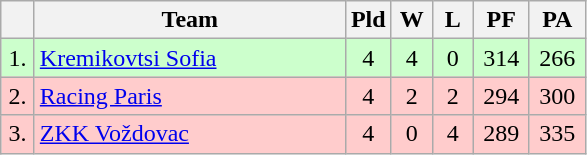<table class=wikitable style="text-align:center">
<tr>
<th width=15></th>
<th width=200>Team</th>
<th width=20>Pld</th>
<th width=20>W</th>
<th width=20>L</th>
<th width=30>PF</th>
<th width=30>PA</th>
</tr>
<tr style="background: #ccffcc;">
<td>1.</td>
<td align=left> <a href='#'>Kremikovtsi Sofia</a></td>
<td>4</td>
<td>4</td>
<td>0</td>
<td>314</td>
<td>266</td>
</tr>
<tr style="background: #ffcccc;">
<td>2.</td>
<td align=left> <a href='#'>Racing Paris</a></td>
<td>4</td>
<td>2</td>
<td>2</td>
<td>294</td>
<td>300</td>
</tr>
<tr style="background: #ffcccc;">
<td>3.</td>
<td align=left> <a href='#'>ZKK Voždovac</a></td>
<td>4</td>
<td>0</td>
<td>4</td>
<td>289</td>
<td>335</td>
</tr>
</table>
